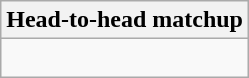<table class="wikitable collapsible collapsed">
<tr>
<th>Head-to-head matchup</th>
</tr>
<tr>
<td><br></td>
</tr>
</table>
